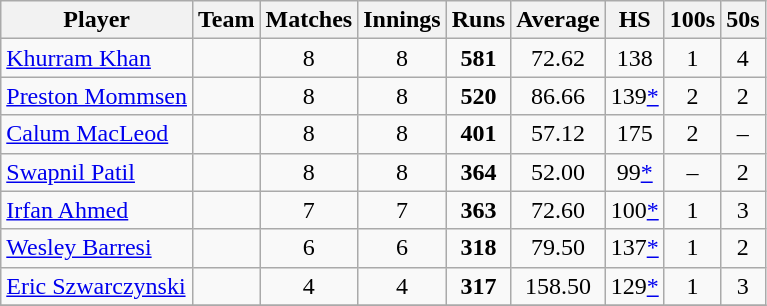<table class="wikitable" style="text-align:center;">
<tr>
<th>Player</th>
<th>Team</th>
<th>Matches</th>
<th>Innings</th>
<th>Runs</th>
<th>Average</th>
<th>HS</th>
<th>100s</th>
<th>50s</th>
</tr>
<tr>
<td style="text-align:left;"><a href='#'>Khurram Khan</a></td>
<td style="text-align:left;"></td>
<td>8</td>
<td>8</td>
<td><strong>581</strong></td>
<td>72.62</td>
<td>138</td>
<td>1</td>
<td>4</td>
</tr>
<tr>
<td style="text-align:left;"><a href='#'>Preston Mommsen</a></td>
<td style="text-align:left;"></td>
<td>8</td>
<td>8</td>
<td><strong>520</strong></td>
<td>86.66</td>
<td>139<a href='#'>*</a></td>
<td>2</td>
<td>2</td>
</tr>
<tr>
<td style="text-align:left;"><a href='#'>Calum MacLeod</a></td>
<td style="text-align:left;"></td>
<td>8</td>
<td>8</td>
<td><strong>401</strong></td>
<td>57.12</td>
<td>175</td>
<td>2</td>
<td>–</td>
</tr>
<tr>
<td style="text-align:left;"><a href='#'>Swapnil Patil</a></td>
<td style="text-align:left;"></td>
<td>8</td>
<td>8</td>
<td><strong>364</strong></td>
<td>52.00</td>
<td>99<a href='#'>*</a></td>
<td>–</td>
<td>2</td>
</tr>
<tr>
<td style="text-align:left;"><a href='#'>Irfan Ahmed</a></td>
<td style="text-align:left;"></td>
<td>7</td>
<td>7</td>
<td><strong>363</strong></td>
<td>72.60</td>
<td>100<a href='#'>*</a></td>
<td>1</td>
<td>3</td>
</tr>
<tr>
<td style="text-align:left;"><a href='#'>Wesley Barresi</a></td>
<td style="text-align:left;"></td>
<td>6</td>
<td>6</td>
<td><strong>318</strong></td>
<td>79.50</td>
<td>137<a href='#'>*</a></td>
<td>1</td>
<td>2</td>
</tr>
<tr>
<td style="text-align:left;"><a href='#'>Eric Szwarczynski</a></td>
<td style="text-align:left;"></td>
<td>4</td>
<td>4</td>
<td><strong>317</strong></td>
<td>158.50</td>
<td>129<a href='#'>*</a></td>
<td>1</td>
<td>3</td>
</tr>
<tr>
</tr>
</table>
